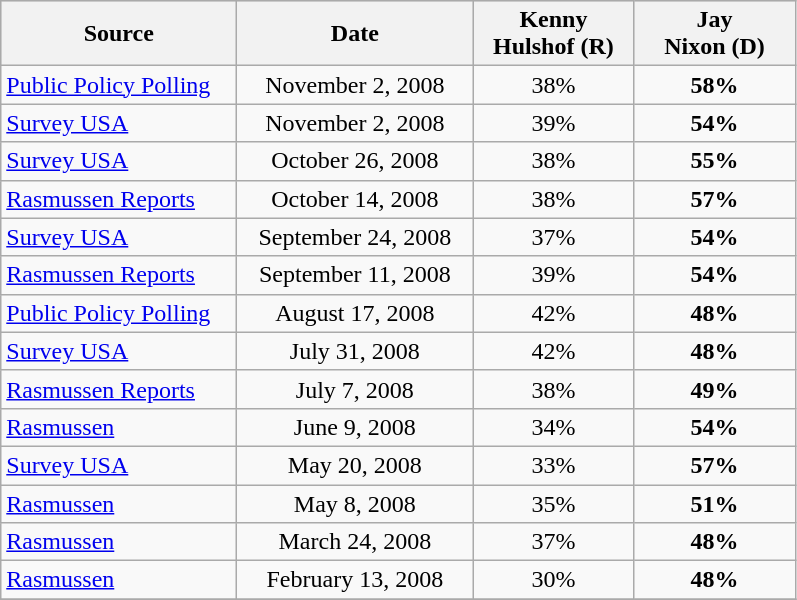<table class="wikitable" style="text-align:center">
<tr bgcolor=lightgrey>
<th width=150px>Source</th>
<th width=150px>Date</th>
<th width=100px>Kenny<br>Hulshof (R)</th>
<th width=100px>Jay<br>Nixon (D)</th>
</tr>
<tr>
<td align=left><a href='#'>Public Policy Polling</a></td>
<td>November 2, 2008</td>
<td>38%</td>
<td><strong>58%</strong></td>
</tr>
<tr>
<td align=left><a href='#'>Survey USA</a></td>
<td>November 2, 2008</td>
<td>39%</td>
<td><strong>54%</strong></td>
</tr>
<tr>
<td align=left><a href='#'>Survey USA</a></td>
<td>October 26, 2008</td>
<td>38%</td>
<td><strong>55%</strong></td>
</tr>
<tr>
<td align=left><a href='#'>Rasmussen Reports</a></td>
<td>October 14, 2008</td>
<td>38%</td>
<td><strong>57%</strong></td>
</tr>
<tr>
<td align=left><a href='#'>Survey USA</a></td>
<td>September 24, 2008</td>
<td>37%</td>
<td><strong>54%</strong></td>
</tr>
<tr>
<td align=left><a href='#'>Rasmussen Reports</a></td>
<td>September 11, 2008</td>
<td>39%</td>
<td><strong>54%</strong></td>
</tr>
<tr>
<td align=left><a href='#'>Public Policy Polling</a></td>
<td>August 17, 2008</td>
<td>42%</td>
<td><strong>48%</strong></td>
</tr>
<tr>
<td align=left><a href='#'>Survey USA</a></td>
<td>July 31, 2008</td>
<td>42%</td>
<td><strong>48%</strong></td>
</tr>
<tr>
<td align=left><a href='#'>Rasmussen Reports</a></td>
<td>July 7, 2008</td>
<td>38%</td>
<td><strong>49%</strong></td>
</tr>
<tr>
<td align=left><a href='#'>Rasmussen</a></td>
<td>June 9, 2008</td>
<td>34%</td>
<td><strong>54%</strong></td>
</tr>
<tr>
<td align=left><a href='#'>Survey USA</a></td>
<td>May 20, 2008</td>
<td>33%</td>
<td><strong>57%</strong></td>
</tr>
<tr>
<td align=left><a href='#'>Rasmussen</a></td>
<td>May 8, 2008</td>
<td>35%</td>
<td><strong>51%</strong></td>
</tr>
<tr>
<td align=left><a href='#'>Rasmussen</a></td>
<td>March 24, 2008</td>
<td>37%</td>
<td><strong>48%</strong></td>
</tr>
<tr>
<td align=left><a href='#'>Rasmussen</a></td>
<td>February 13, 2008</td>
<td>30%</td>
<td><strong>48%</strong></td>
</tr>
<tr>
</tr>
</table>
